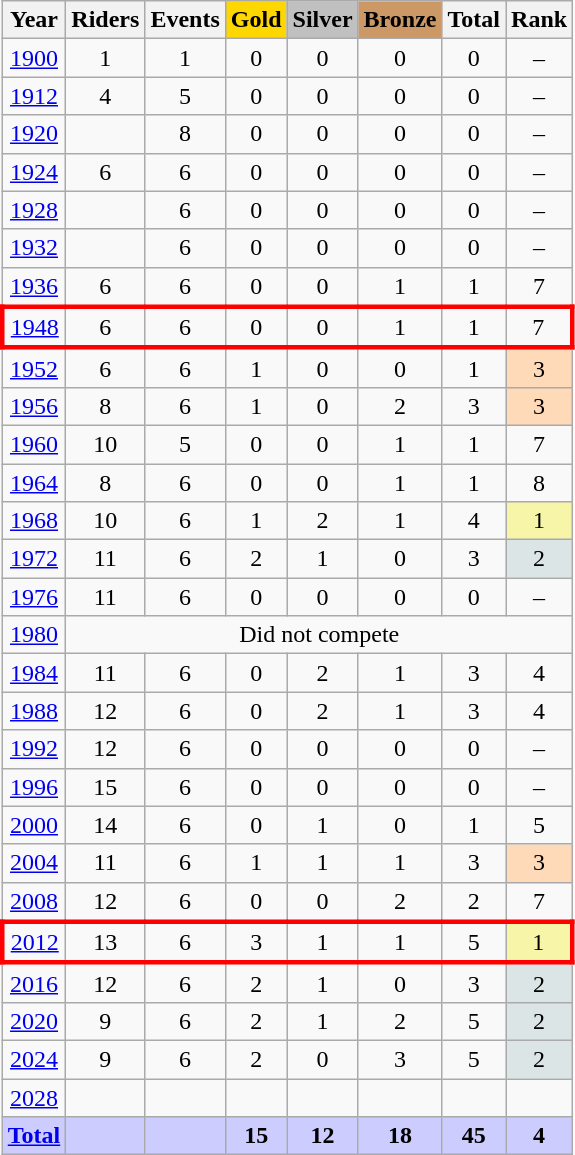<table class="wikitable sortable collapsible collapsed">
<tr>
<th>Year</th>
<th>Riders</th>
<th>Events</th>
<th style="text-align:center; background-color:gold;"><strong>Gold</strong></th>
<th style="text-align:center; background-color:silver;"><strong>Silver</strong></th>
<th style="text-align:center; background-color:#c96;"><strong>Bronze</strong></th>
<th>Total</th>
<th>Rank</th>
</tr>
<tr style="text-align:center">
<td><a href='#'>1900</a></td>
<td>1</td>
<td>1</td>
<td>0</td>
<td>0</td>
<td>0</td>
<td>0</td>
<td>–</td>
</tr>
<tr style="text-align:center">
<td><a href='#'>1912</a></td>
<td>4</td>
<td>5</td>
<td>0</td>
<td>0</td>
<td>0</td>
<td>0</td>
<td>–</td>
</tr>
<tr style="text-align:center">
<td><a href='#'>1920</a></td>
<td></td>
<td>8</td>
<td>0</td>
<td>0</td>
<td>0</td>
<td>0</td>
<td>–</td>
</tr>
<tr style="text-align:center">
<td><a href='#'>1924</a></td>
<td>6</td>
<td>6</td>
<td>0</td>
<td>0</td>
<td>0</td>
<td>0</td>
<td>–</td>
</tr>
<tr style="text-align:center">
<td><a href='#'>1928</a></td>
<td></td>
<td>6</td>
<td>0</td>
<td>0</td>
<td>0</td>
<td>0</td>
<td>–</td>
</tr>
<tr style="text-align:center">
<td><a href='#'>1932</a></td>
<td></td>
<td>6</td>
<td>0</td>
<td>0</td>
<td>0</td>
<td>0</td>
<td>–</td>
</tr>
<tr style="text-align:center">
<td><a href='#'>1936</a></td>
<td>6</td>
<td>6</td>
<td>0</td>
<td>0</td>
<td>1</td>
<td>1</td>
<td>7</td>
</tr>
<tr style="text-align:center;border: 3px solid red">
<td><a href='#'>1948</a></td>
<td>6</td>
<td>6</td>
<td>0</td>
<td>0</td>
<td>1</td>
<td>1</td>
<td>7</td>
</tr>
<tr style="text-align:center">
<td><a href='#'>1952</a></td>
<td>6</td>
<td>6</td>
<td>1</td>
<td>0</td>
<td>0</td>
<td>1</td>
<td style="background-color:#ffdab9">3</td>
</tr>
<tr style="text-align:center">
<td><a href='#'>1956</a></td>
<td>8</td>
<td>6</td>
<td>1</td>
<td>0</td>
<td>2</td>
<td>3</td>
<td style="background-color:#ffdab9">3</td>
</tr>
<tr style="text-align:center">
<td><a href='#'>1960</a></td>
<td>10</td>
<td>5</td>
<td>0</td>
<td>0</td>
<td>1</td>
<td>1</td>
<td>7</td>
</tr>
<tr style="text-align:center">
<td><a href='#'>1964</a></td>
<td>8</td>
<td>6</td>
<td>0</td>
<td>0</td>
<td>1</td>
<td>1</td>
<td>8</td>
</tr>
<tr style="text-align:center">
<td><a href='#'>1968</a></td>
<td>10</td>
<td>6</td>
<td>1</td>
<td>2</td>
<td>1</td>
<td>4</td>
<td style="background-color:#F7F6A8">1</td>
</tr>
<tr style="text-align:center">
<td><a href='#'>1972</a></td>
<td>11</td>
<td>6</td>
<td>2</td>
<td>1</td>
<td>0</td>
<td>3</td>
<td style="background-color:#dce5e5">2</td>
</tr>
<tr style="text-align:center">
<td><a href='#'>1976</a></td>
<td>11</td>
<td>6</td>
<td>0</td>
<td>0</td>
<td>0</td>
<td>0</td>
<td>–</td>
</tr>
<tr style="text-align:center">
<td><a href='#'>1980</a></td>
<td colspan=7>Did not compete</td>
</tr>
<tr style="text-align:center">
<td><a href='#'>1984</a></td>
<td>11</td>
<td>6</td>
<td>0</td>
<td>2</td>
<td>1</td>
<td>3</td>
<td>4</td>
</tr>
<tr style="text-align:center">
<td><a href='#'>1988</a></td>
<td>12</td>
<td>6</td>
<td>0</td>
<td>2</td>
<td>1</td>
<td>3</td>
<td>4</td>
</tr>
<tr style="text-align:center">
<td><a href='#'>1992</a></td>
<td>12</td>
<td>6</td>
<td>0</td>
<td>0</td>
<td>0</td>
<td>0</td>
<td>–</td>
</tr>
<tr style="text-align:center">
<td><a href='#'>1996</a></td>
<td>15</td>
<td>6</td>
<td>0</td>
<td>0</td>
<td>0</td>
<td>0</td>
<td>–</td>
</tr>
<tr style="text-align:center">
<td><a href='#'>2000</a></td>
<td>14</td>
<td>6</td>
<td>0</td>
<td>1</td>
<td>0</td>
<td>1</td>
<td>5</td>
</tr>
<tr style="text-align:center">
<td><a href='#'>2004</a></td>
<td>11</td>
<td>6</td>
<td>1</td>
<td>1</td>
<td>1</td>
<td>3</td>
<td style="background-color:#ffdab9">3</td>
</tr>
<tr style="text-align:center">
<td><a href='#'>2008</a></td>
<td>12</td>
<td>6</td>
<td>0</td>
<td>0</td>
<td>2</td>
<td>2</td>
<td>7</td>
</tr>
<tr style="text-align:center;border: 3px solid red">
<td><a href='#'>2012</a></td>
<td>13</td>
<td>6</td>
<td>3</td>
<td>1</td>
<td>1</td>
<td>5</td>
<td style="background-color:#F7F6A8">1</td>
</tr>
<tr style="text-align:center">
<td><a href='#'>2016</a></td>
<td>12</td>
<td>6</td>
<td>2</td>
<td>1</td>
<td>0</td>
<td>3</td>
<td style="background-color:#dce5e5">2</td>
</tr>
<tr style="text-align:center">
<td><a href='#'>2020</a></td>
<td>9</td>
<td>6</td>
<td>2</td>
<td>1</td>
<td>2</td>
<td>5</td>
<td style="background-color:#dce5e5">2</td>
</tr>
<tr style="text-align:center">
<td><a href='#'>2024</a></td>
<td>9</td>
<td>6</td>
<td>2</td>
<td>0</td>
<td>3</td>
<td>5</td>
<td style="background-color:#dce5e5">2</td>
</tr>
<tr style="text-align:center">
<td><a href='#'>2028</a></td>
<td></td>
<td></td>
<td></td>
<td></td>
<td></td>
<td></td>
<td></td>
</tr>
<tr style="text-align:center; background-color:#ccf;">
<td><strong><a href='#'>Total</a></strong></td>
<td></td>
<td></td>
<td><strong>15</strong></td>
<td><strong>12</strong></td>
<td><strong>18</strong></td>
<td><strong>45</strong></td>
<td><strong>4</strong></td>
</tr>
</table>
